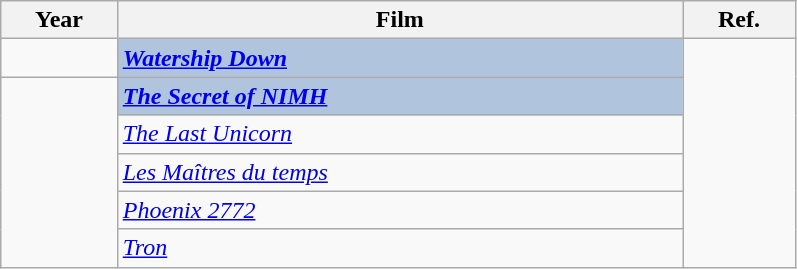<table class="wikitable" border="1" width="42%">
<tr>
<th width=7%>Year</th>
<th width=35%>Film</th>
<th width=7%>Ref.</th>
</tr>
<tr>
<td></td>
<td style="background:#B0C4DE;"><strong><em><a href='#'>Watership Down</a></em></strong></td>
</tr>
<tr>
<td rowspan=6></td>
<td style="background:#B0C4DE;"><strong><em><a href='#'>The Secret of NIMH</a></em></strong></td>
</tr>
<tr>
<td><em><a href='#'>The Last Unicorn</a></em></td>
</tr>
<tr>
<td><em><a href='#'>Les Maîtres du temps</a></em></td>
</tr>
<tr>
<td><em><a href='#'>Phoenix 2772</a></em></td>
</tr>
<tr>
<td><em><a href='#'>Tron</a></em></td>
</tr>
</table>
